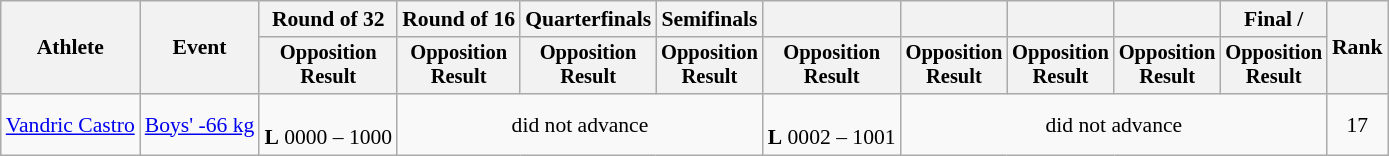<table class="wikitable" style="font-size:90%">
<tr>
<th rowspan="2">Athlete</th>
<th rowspan="2">Event</th>
<th>Round of 32</th>
<th>Round of 16</th>
<th>Quarterfinals</th>
<th>Semifinals</th>
<th></th>
<th></th>
<th></th>
<th></th>
<th>Final / </th>
<th rowspan=2>Rank</th>
</tr>
<tr style="font-size:95%">
<th>Opposition<br>Result</th>
<th>Opposition<br>Result</th>
<th>Opposition<br>Result</th>
<th>Opposition<br>Result</th>
<th>Opposition<br>Result</th>
<th>Opposition<br>Result</th>
<th>Opposition<br>Result</th>
<th>Opposition<br>Result</th>
<th>Opposition<br>Result</th>
</tr>
<tr align=center>
<td align=left><a href='#'>Vandric Castro</a></td>
<td align=left><a href='#'>Boys' -66 kg</a></td>
<td><br><strong>L</strong> 0000 – 1000</td>
<td colspan=3>did not advance</td>
<td><br><strong>L</strong> 0002 – 1001</td>
<td colspan=4>did not advance</td>
<td>17</td>
</tr>
</table>
